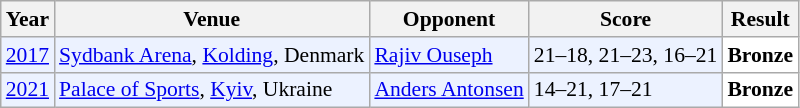<table class="sortable wikitable" style="font-size: 90%;">
<tr>
<th>Year</th>
<th>Venue</th>
<th>Opponent</th>
<th>Score</th>
<th>Result</th>
</tr>
<tr style="background:#ECF2FF">
<td align="center"><a href='#'>2017</a></td>
<td align="left"><a href='#'>Sydbank Arena</a>, <a href='#'>Kolding</a>, Denmark</td>
<td align="left"> <a href='#'>Rajiv Ouseph</a></td>
<td align="left">21–18, 21–23, 16–21</td>
<td style="text-align:left; background:white"> <strong>Bronze</strong></td>
</tr>
<tr style="background:#ECF2FF">
<td align="center"><a href='#'>2021</a></td>
<td align="left"><a href='#'>Palace of Sports</a>, <a href='#'>Kyiv</a>, Ukraine</td>
<td align="left"> <a href='#'>Anders Antonsen</a></td>
<td align="left">14–21, 17–21</td>
<td style="text-align:left; background:white"> <strong>Bronze</strong></td>
</tr>
</table>
